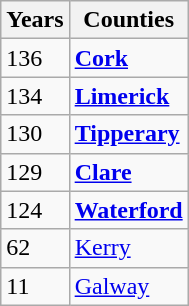<table class="wikitable">
<tr>
<th>Years</th>
<th>Counties</th>
</tr>
<tr>
<td>136</td>
<td><strong><a href='#'>Cork</a></strong></td>
</tr>
<tr>
<td>134</td>
<td><a href='#'><strong>Limerick</strong></a></td>
</tr>
<tr>
<td>130</td>
<td><a href='#'><strong>Tipperary</strong></a></td>
</tr>
<tr>
<td>129</td>
<td><strong><a href='#'>Clare</a></strong></td>
</tr>
<tr>
<td>124</td>
<td><strong><a href='#'>Waterford</a></strong></td>
</tr>
<tr>
<td>62</td>
<td><a href='#'>Kerry</a></td>
</tr>
<tr>
<td>11</td>
<td><a href='#'>Galway</a></td>
</tr>
</table>
